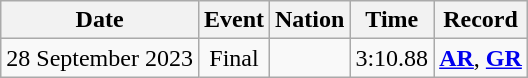<table class=wikitable style=text-align:center>
<tr>
<th>Date</th>
<th>Event</th>
<th>Nation</th>
<th>Time</th>
<th>Record</th>
</tr>
<tr>
<td>28 September 2023</td>
<td>Final</td>
<td align=left></td>
<td>3:10.88</td>
<td><strong><a href='#'>AR</a></strong>, <strong><a href='#'>GR</a></strong></td>
</tr>
</table>
